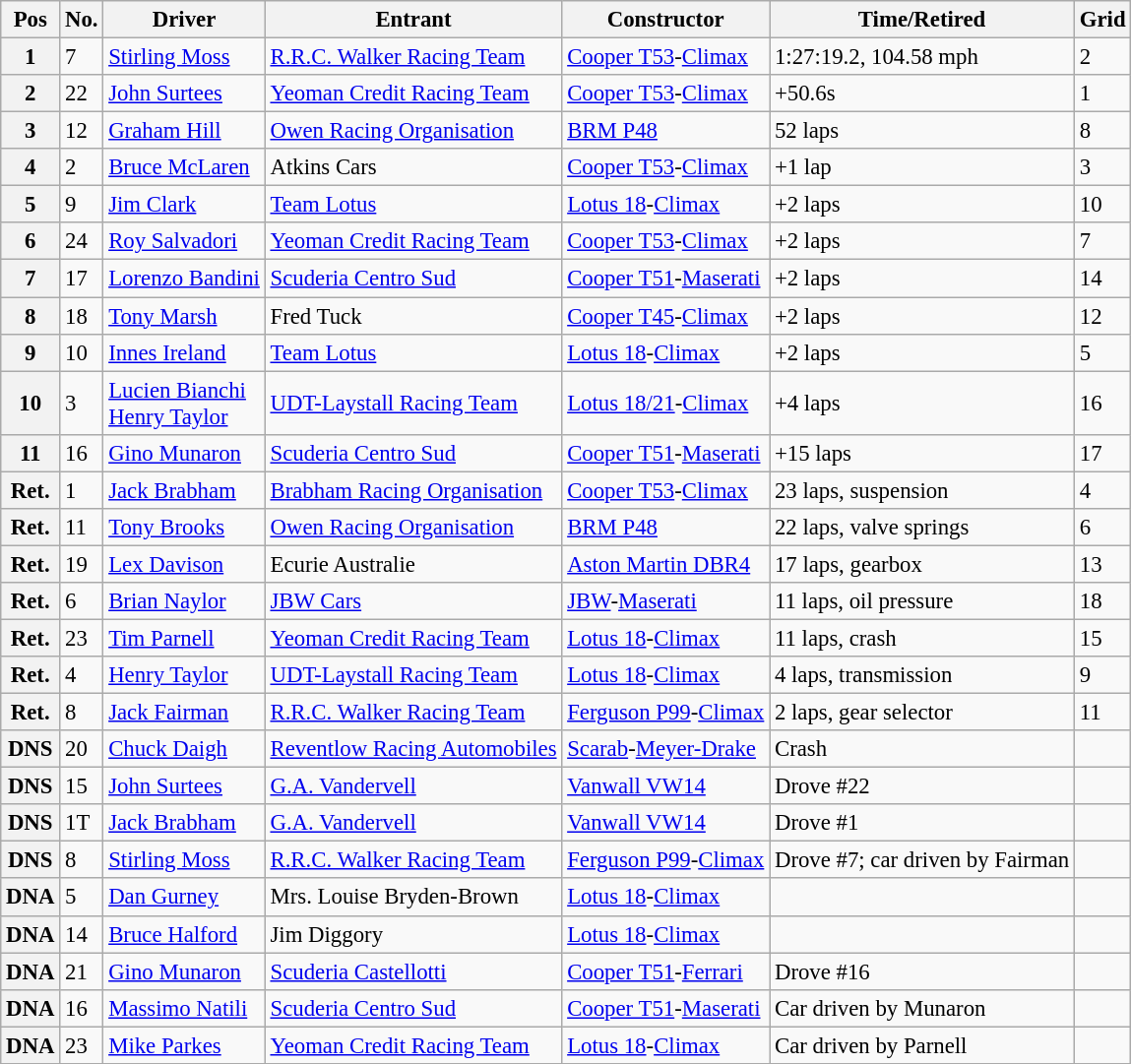<table class="wikitable" style="font-size: 95%;">
<tr>
<th>Pos</th>
<th>No.</th>
<th>Driver</th>
<th>Entrant</th>
<th>Constructor</th>
<th>Time/Retired</th>
<th>Grid</th>
</tr>
<tr>
<th>1</th>
<td>7</td>
<td> <a href='#'>Stirling Moss</a></td>
<td><a href='#'>R.R.C. Walker Racing Team</a></td>
<td><a href='#'>Cooper T53</a>-<a href='#'>Climax</a></td>
<td>1:27:19.2, 104.58 mph</td>
<td>2</td>
</tr>
<tr>
<th>2</th>
<td>22</td>
<td> <a href='#'>John Surtees</a></td>
<td><a href='#'>Yeoman Credit Racing Team</a></td>
<td><a href='#'>Cooper T53</a>-<a href='#'>Climax</a></td>
<td>+50.6s</td>
<td>1</td>
</tr>
<tr>
<th>3</th>
<td>12</td>
<td> <a href='#'>Graham Hill</a></td>
<td><a href='#'>Owen Racing Organisation</a></td>
<td><a href='#'>BRM P48</a></td>
<td>52 laps</td>
<td>8</td>
</tr>
<tr>
<th>4</th>
<td>2</td>
<td> <a href='#'>Bruce McLaren</a></td>
<td>Atkins Cars</td>
<td><a href='#'>Cooper T53</a>-<a href='#'>Climax</a></td>
<td>+1 lap</td>
<td>3</td>
</tr>
<tr>
<th>5</th>
<td>9</td>
<td> <a href='#'>Jim Clark</a></td>
<td><a href='#'>Team Lotus</a></td>
<td><a href='#'>Lotus 18</a>-<a href='#'>Climax</a></td>
<td>+2 laps</td>
<td>10</td>
</tr>
<tr>
<th>6</th>
<td>24</td>
<td> <a href='#'>Roy Salvadori</a></td>
<td><a href='#'>Yeoman Credit Racing Team</a></td>
<td><a href='#'>Cooper T53</a>-<a href='#'>Climax</a></td>
<td>+2 laps</td>
<td>7</td>
</tr>
<tr>
<th>7</th>
<td>17</td>
<td> <a href='#'>Lorenzo Bandini</a></td>
<td><a href='#'>Scuderia Centro Sud</a></td>
<td><a href='#'>Cooper T51</a>-<a href='#'>Maserati</a></td>
<td>+2 laps</td>
<td>14</td>
</tr>
<tr>
<th>8</th>
<td>18</td>
<td> <a href='#'>Tony Marsh</a></td>
<td>Fred Tuck</td>
<td><a href='#'>Cooper T45</a>-<a href='#'>Climax</a></td>
<td>+2 laps</td>
<td>12</td>
</tr>
<tr>
<th>9</th>
<td>10</td>
<td> <a href='#'>Innes Ireland</a></td>
<td><a href='#'>Team Lotus</a></td>
<td><a href='#'>Lotus 18</a>-<a href='#'>Climax</a></td>
<td>+2 laps</td>
<td>5</td>
</tr>
<tr>
<th>10</th>
<td>3</td>
<td> <a href='#'>Lucien Bianchi</a><br> <a href='#'>Henry Taylor</a></td>
<td><a href='#'>UDT-Laystall Racing Team</a></td>
<td><a href='#'>Lotus 18/21</a>-<a href='#'>Climax</a></td>
<td>+4 laps</td>
<td>16</td>
</tr>
<tr>
<th>11</th>
<td>16</td>
<td> <a href='#'>Gino Munaron</a></td>
<td><a href='#'>Scuderia Centro Sud</a></td>
<td><a href='#'>Cooper T51</a>-<a href='#'>Maserati</a></td>
<td>+15 laps</td>
<td>17</td>
</tr>
<tr>
<th>Ret.</th>
<td>1</td>
<td> <a href='#'>Jack Brabham</a></td>
<td><a href='#'>Brabham Racing Organisation</a></td>
<td><a href='#'>Cooper T53</a>-<a href='#'>Climax</a></td>
<td>23 laps, suspension</td>
<td>4</td>
</tr>
<tr>
<th>Ret.</th>
<td>11</td>
<td> <a href='#'>Tony Brooks</a></td>
<td><a href='#'>Owen Racing Organisation</a></td>
<td><a href='#'>BRM P48</a></td>
<td>22 laps, valve springs</td>
<td>6</td>
</tr>
<tr>
<th>Ret.</th>
<td>19</td>
<td> <a href='#'>Lex Davison</a></td>
<td>Ecurie Australie</td>
<td><a href='#'>Aston Martin DBR4</a></td>
<td>17 laps, gearbox</td>
<td>13</td>
</tr>
<tr>
<th>Ret.</th>
<td>6</td>
<td> <a href='#'>Brian Naylor</a></td>
<td><a href='#'>JBW Cars</a></td>
<td><a href='#'>JBW</a>-<a href='#'>Maserati</a></td>
<td>11 laps, oil pressure</td>
<td>18</td>
</tr>
<tr>
<th>Ret.</th>
<td>23</td>
<td> <a href='#'>Tim Parnell</a></td>
<td><a href='#'>Yeoman Credit Racing Team</a></td>
<td><a href='#'>Lotus 18</a>-<a href='#'>Climax</a></td>
<td>11 laps, crash</td>
<td>15</td>
</tr>
<tr>
<th>Ret.</th>
<td>4</td>
<td> <a href='#'>Henry Taylor</a></td>
<td><a href='#'>UDT-Laystall Racing Team</a></td>
<td><a href='#'>Lotus 18</a>-<a href='#'>Climax</a></td>
<td>4 laps, transmission</td>
<td>9</td>
</tr>
<tr>
<th>Ret.</th>
<td>8</td>
<td> <a href='#'>Jack Fairman</a></td>
<td><a href='#'>R.R.C. Walker Racing Team</a></td>
<td><a href='#'>Ferguson P99</a>-<a href='#'>Climax</a></td>
<td>2 laps, gear selector</td>
<td>11</td>
</tr>
<tr>
<th>DNS</th>
<td>20</td>
<td> <a href='#'>Chuck Daigh</a></td>
<td><a href='#'>Reventlow Racing Automobiles</a></td>
<td><a href='#'>Scarab</a>-<a href='#'>Meyer-Drake</a></td>
<td>Crash</td>
<td></td>
</tr>
<tr>
<th>DNS</th>
<td>15</td>
<td> <a href='#'>John Surtees</a></td>
<td><a href='#'>G.A. Vandervell</a></td>
<td><a href='#'>Vanwall VW14</a></td>
<td>Drove #22</td>
<td></td>
</tr>
<tr>
<th>DNS</th>
<td>1T</td>
<td> <a href='#'>Jack Brabham</a></td>
<td><a href='#'>G.A. Vandervell</a></td>
<td><a href='#'>Vanwall VW14</a></td>
<td>Drove #1</td>
<td></td>
</tr>
<tr>
<th>DNS</th>
<td>8</td>
<td> <a href='#'>Stirling Moss</a></td>
<td><a href='#'>R.R.C. Walker Racing Team</a></td>
<td><a href='#'>Ferguson P99</a>-<a href='#'>Climax</a></td>
<td>Drove #7; car driven by Fairman</td>
<td></td>
</tr>
<tr>
<th>DNA</th>
<td>5</td>
<td> <a href='#'>Dan Gurney</a></td>
<td>Mrs. Louise Bryden-Brown</td>
<td><a href='#'>Lotus 18</a>-<a href='#'>Climax</a></td>
<td></td>
<td></td>
</tr>
<tr>
<th>DNA</th>
<td>14</td>
<td> <a href='#'>Bruce Halford</a></td>
<td>Jim Diggory</td>
<td><a href='#'>Lotus 18</a>-<a href='#'>Climax</a></td>
<td></td>
<td></td>
</tr>
<tr>
<th>DNA</th>
<td>21</td>
<td> <a href='#'>Gino Munaron</a></td>
<td><a href='#'>Scuderia Castellotti</a></td>
<td><a href='#'>Cooper T51</a>-<a href='#'>Ferrari</a></td>
<td>Drove #16</td>
<td></td>
</tr>
<tr>
<th>DNA</th>
<td>16</td>
<td> <a href='#'>Massimo Natili</a></td>
<td><a href='#'>Scuderia Centro Sud</a></td>
<td><a href='#'>Cooper T51</a>-<a href='#'>Maserati</a></td>
<td>Car driven by Munaron</td>
<td></td>
</tr>
<tr>
<th>DNA</th>
<td>23</td>
<td> <a href='#'>Mike Parkes</a></td>
<td><a href='#'>Yeoman Credit Racing Team</a></td>
<td><a href='#'>Lotus 18</a>-<a href='#'>Climax</a></td>
<td>Car driven by Parnell</td>
<td></td>
</tr>
<tr>
</tr>
</table>
